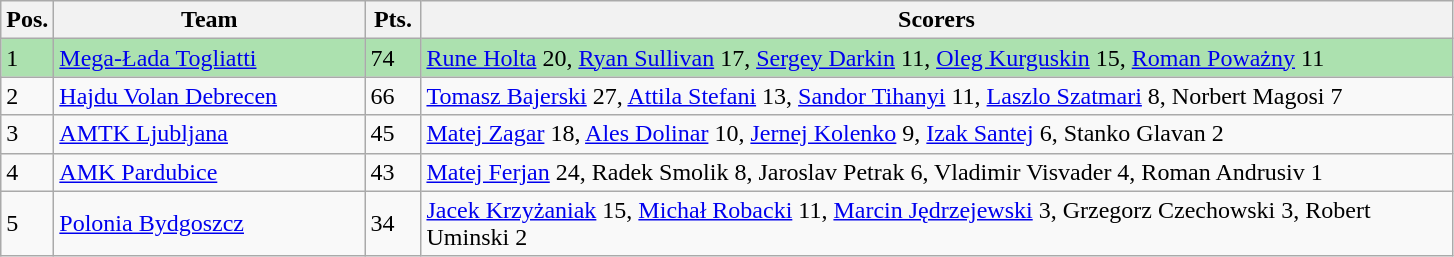<table class=wikitable>
<tr>
<th width=20>Pos.</th>
<th width=200>Team</th>
<th width=30>Pts.</th>
<th width=680>Scorers</th>
</tr>
<tr style="background:#ACE1AF;">
<td>1</td>
<td align=left> <a href='#'>Mega-Łada Togliatti</a></td>
<td>74</td>
<td><a href='#'>Rune Holta</a> 20, <a href='#'>Ryan Sullivan</a> 17, <a href='#'>Sergey Darkin</a> 11, <a href='#'>Oleg Kurguskin</a> 15, <a href='#'>Roman Poważny</a> 11</td>
</tr>
<tr>
<td>2</td>
<td align=left> <a href='#'>Hajdu Volan Debrecen</a></td>
<td>66</td>
<td><a href='#'>Tomasz Bajerski</a> 27, <a href='#'>Attila Stefani</a> 13, <a href='#'>Sandor Tihanyi</a> 11, <a href='#'>Laszlo Szatmari</a> 8, Norbert Magosi 7</td>
</tr>
<tr>
<td>3</td>
<td align=left> <a href='#'>AMTK Ljubljana</a></td>
<td>45</td>
<td><a href='#'>Matej Zagar</a> 18, <a href='#'>Ales Dolinar</a> 10, <a href='#'>Jernej Kolenko</a> 9, <a href='#'>Izak Santej</a> 6, Stanko Glavan 2</td>
</tr>
<tr>
<td>4</td>
<td align=left> <a href='#'>AMK Pardubice</a></td>
<td>43</td>
<td><a href='#'>Matej Ferjan</a> 24, Radek Smolik 8, Jaroslav Petrak 6, Vladimir Visvader 4, Roman Andrusiv 1</td>
</tr>
<tr>
<td>5</td>
<td align=left> <a href='#'>Polonia Bydgoszcz</a></td>
<td>34</td>
<td><a href='#'>Jacek Krzyżaniak</a> 15, <a href='#'>Michał Robacki</a> 11, <a href='#'>Marcin Jędrzejewski</a> 3, Grzegorz Czechowski 3, Robert Uminski 2</td>
</tr>
</table>
